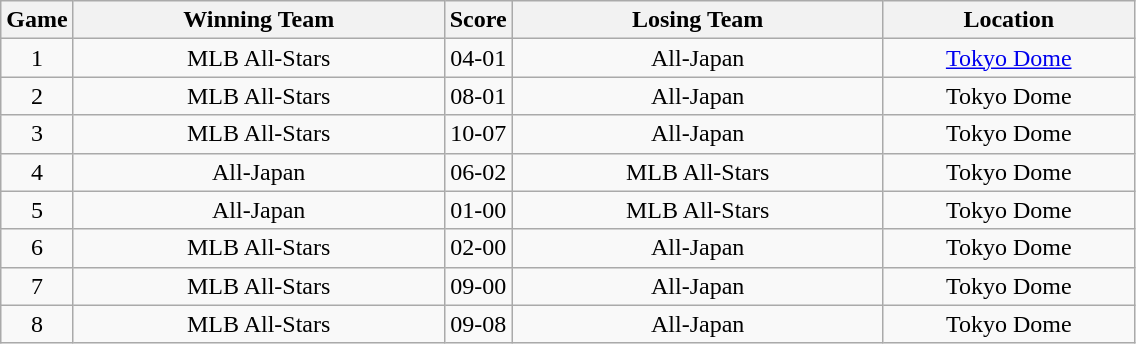<table class="wikitable">
<tr>
<th>Game</th>
<th>Winning Team</th>
<th>Score</th>
<th>Losing Team</th>
<th>Location</th>
</tr>
<tr>
<td style="width: 2em; text-align:center">1</td>
<td style="width:15em; text-align:center">MLB All-Stars</td>
<td style="width: 2em; text-align:center">04-01</td>
<td style="width:15em; text-align:center">All-Japan</td>
<td style="width:10em; text-align:center"><a href='#'>Tokyo Dome</a></td>
</tr>
<tr>
<td style="text-align:center">2</td>
<td style="text-align:center">MLB All-Stars</td>
<td style="text-align:center">08-01</td>
<td style="text-align:center">All-Japan</td>
<td style="text-align:center">Tokyo Dome</td>
</tr>
<tr>
<td style="text-align:center">3</td>
<td style="text-align:center">MLB All-Stars</td>
<td style="text-align:center">10-07</td>
<td style="text-align:center">All-Japan</td>
<td style="text-align:center">Tokyo Dome</td>
</tr>
<tr>
<td style="text-align:center">4</td>
<td style="text-align:center">All-Japan</td>
<td style="text-align:center">06-02</td>
<td style="text-align:center">MLB All-Stars</td>
<td style="text-align:center">Tokyo Dome</td>
</tr>
<tr>
<td style="text-align:center">5</td>
<td style="text-align:center">All-Japan</td>
<td style="text-align:center">01-00</td>
<td style="text-align:center">MLB All-Stars</td>
<td style="text-align:center">Tokyo Dome</td>
</tr>
<tr>
<td style="text-align:center">6</td>
<td style="text-align:center">MLB All-Stars</td>
<td style="text-align:center">02-00</td>
<td style="text-align:center">All-Japan</td>
<td style="text-align:center">Tokyo Dome</td>
</tr>
<tr>
<td style="text-align:center">7</td>
<td style="text-align:center">MLB All-Stars</td>
<td style="text-align:center">09-00</td>
<td style="text-align:center">All-Japan</td>
<td style="text-align:center">Tokyo Dome</td>
</tr>
<tr>
<td style="text-align:center">8</td>
<td style="text-align:center">MLB All-Stars</td>
<td style="text-align:center">09-08</td>
<td style="text-align:center">All-Japan</td>
<td style="text-align:center">Tokyo Dome</td>
</tr>
</table>
